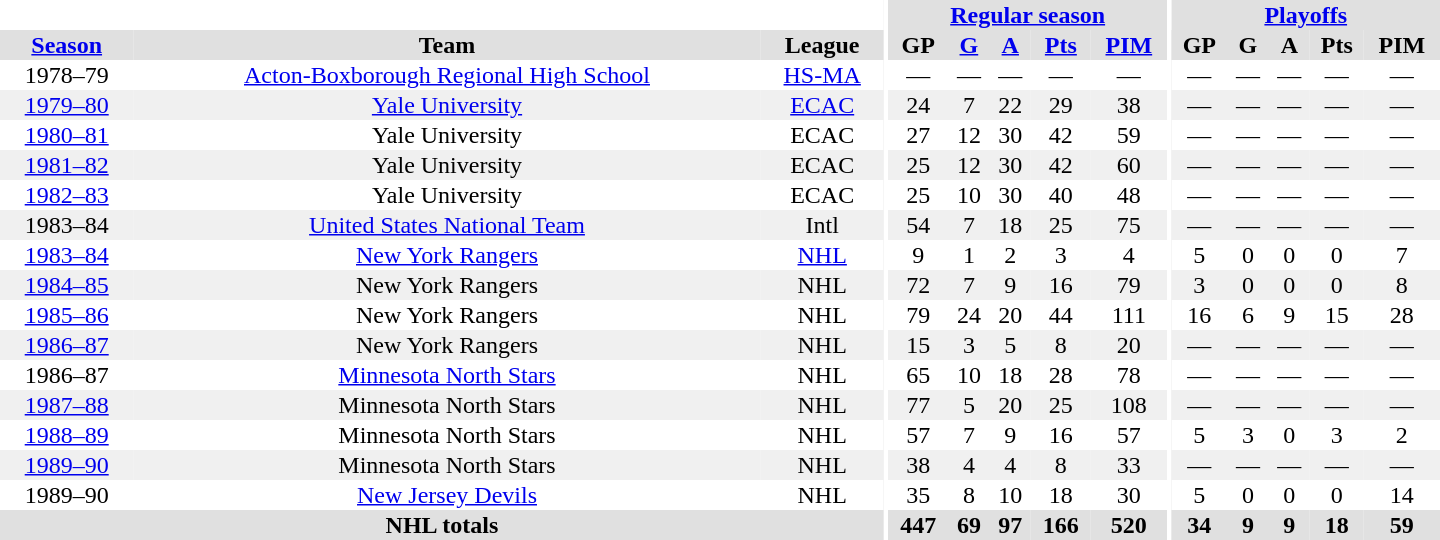<table border="0" cellpadding="1" cellspacing="0" style="text-align:center; width:60em">
<tr bgcolor="#e0e0e0">
<th colspan="3" bgcolor="#ffffff"></th>
<th rowspan="100" bgcolor="#ffffff"></th>
<th colspan="5"><a href='#'>Regular season</a></th>
<th rowspan="100" bgcolor="#ffffff"></th>
<th colspan="5"><a href='#'>Playoffs</a></th>
</tr>
<tr bgcolor="#e0e0e0">
<th><a href='#'>Season</a></th>
<th>Team</th>
<th>League</th>
<th>GP</th>
<th><a href='#'>G</a></th>
<th><a href='#'>A</a></th>
<th><a href='#'>Pts</a></th>
<th><a href='#'>PIM</a></th>
<th>GP</th>
<th>G</th>
<th>A</th>
<th>Pts</th>
<th>PIM</th>
</tr>
<tr>
<td>1978–79</td>
<td><a href='#'>Acton-Boxborough Regional High School</a></td>
<td><a href='#'>HS-MA</a></td>
<td>—</td>
<td>—</td>
<td>—</td>
<td>—</td>
<td>—</td>
<td>—</td>
<td>—</td>
<td>—</td>
<td>—</td>
<td>—</td>
</tr>
<tr bgcolor="#f0f0f0">
<td><a href='#'>1979–80</a></td>
<td><a href='#'>Yale University</a></td>
<td><a href='#'>ECAC</a></td>
<td>24</td>
<td>7</td>
<td>22</td>
<td>29</td>
<td>38</td>
<td>—</td>
<td>—</td>
<td>—</td>
<td>—</td>
<td>—</td>
</tr>
<tr>
<td><a href='#'>1980–81</a></td>
<td>Yale University</td>
<td>ECAC</td>
<td>27</td>
<td>12</td>
<td>30</td>
<td>42</td>
<td>59</td>
<td>—</td>
<td>—</td>
<td>—</td>
<td>—</td>
<td>—</td>
</tr>
<tr bgcolor="#f0f0f0">
<td><a href='#'>1981–82</a></td>
<td>Yale University</td>
<td>ECAC</td>
<td>25</td>
<td>12</td>
<td>30</td>
<td>42</td>
<td>60</td>
<td>—</td>
<td>—</td>
<td>—</td>
<td>—</td>
<td>—</td>
</tr>
<tr>
<td><a href='#'>1982–83</a></td>
<td>Yale University</td>
<td>ECAC</td>
<td>25</td>
<td>10</td>
<td>30</td>
<td>40</td>
<td>48</td>
<td>—</td>
<td>—</td>
<td>—</td>
<td>—</td>
<td>—</td>
</tr>
<tr bgcolor="#f0f0f0">
<td>1983–84</td>
<td><a href='#'>United States National Team</a></td>
<td>Intl</td>
<td>54</td>
<td>7</td>
<td>18</td>
<td>25</td>
<td>75</td>
<td>—</td>
<td>—</td>
<td>—</td>
<td>—</td>
<td>—</td>
</tr>
<tr>
<td><a href='#'>1983–84</a></td>
<td><a href='#'>New York Rangers</a></td>
<td><a href='#'>NHL</a></td>
<td>9</td>
<td>1</td>
<td>2</td>
<td>3</td>
<td>4</td>
<td>5</td>
<td>0</td>
<td>0</td>
<td>0</td>
<td>7</td>
</tr>
<tr bgcolor="#f0f0f0">
<td><a href='#'>1984–85</a></td>
<td>New York Rangers</td>
<td>NHL</td>
<td>72</td>
<td>7</td>
<td>9</td>
<td>16</td>
<td>79</td>
<td>3</td>
<td>0</td>
<td>0</td>
<td>0</td>
<td>8</td>
</tr>
<tr>
<td><a href='#'>1985–86</a></td>
<td>New York Rangers</td>
<td>NHL</td>
<td>79</td>
<td>24</td>
<td>20</td>
<td>44</td>
<td>111</td>
<td>16</td>
<td>6</td>
<td>9</td>
<td>15</td>
<td>28</td>
</tr>
<tr bgcolor="#f0f0f0">
<td><a href='#'>1986–87</a></td>
<td>New York Rangers</td>
<td>NHL</td>
<td>15</td>
<td>3</td>
<td>5</td>
<td>8</td>
<td>20</td>
<td>—</td>
<td>—</td>
<td>—</td>
<td>—</td>
<td>—</td>
</tr>
<tr>
<td>1986–87</td>
<td><a href='#'>Minnesota North Stars</a></td>
<td>NHL</td>
<td>65</td>
<td>10</td>
<td>18</td>
<td>28</td>
<td>78</td>
<td>—</td>
<td>—</td>
<td>—</td>
<td>—</td>
<td>—</td>
</tr>
<tr bgcolor="#f0f0f0">
<td><a href='#'>1987–88</a></td>
<td>Minnesota North Stars</td>
<td>NHL</td>
<td>77</td>
<td>5</td>
<td>20</td>
<td>25</td>
<td>108</td>
<td>—</td>
<td>—</td>
<td>—</td>
<td>—</td>
<td>—</td>
</tr>
<tr>
<td><a href='#'>1988–89</a></td>
<td>Minnesota North Stars</td>
<td>NHL</td>
<td>57</td>
<td>7</td>
<td>9</td>
<td>16</td>
<td>57</td>
<td>5</td>
<td>3</td>
<td>0</td>
<td>3</td>
<td>2</td>
</tr>
<tr bgcolor="#f0f0f0">
<td><a href='#'>1989–90</a></td>
<td>Minnesota North Stars</td>
<td>NHL</td>
<td>38</td>
<td>4</td>
<td>4</td>
<td>8</td>
<td>33</td>
<td>—</td>
<td>—</td>
<td>—</td>
<td>—</td>
<td>—</td>
</tr>
<tr>
<td>1989–90</td>
<td><a href='#'>New Jersey Devils</a></td>
<td>NHL</td>
<td>35</td>
<td>8</td>
<td>10</td>
<td>18</td>
<td>30</td>
<td>5</td>
<td>0</td>
<td>0</td>
<td>0</td>
<td>14</td>
</tr>
<tr bgcolor="#e0e0e0">
<th colspan="3">NHL totals</th>
<th>447</th>
<th>69</th>
<th>97</th>
<th>166</th>
<th>520</th>
<th>34</th>
<th>9</th>
<th>9</th>
<th>18</th>
<th>59</th>
</tr>
</table>
